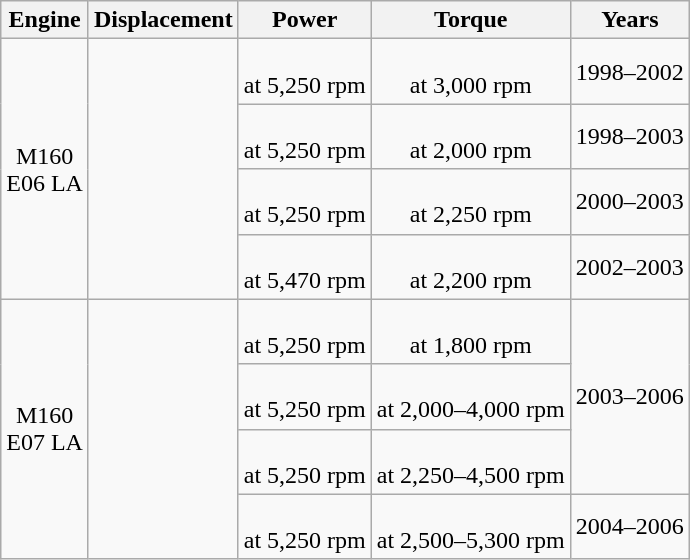<table class="wikitable sortable" style="text-align: center;">
<tr>
<th>Engine</th>
<th>Displacement</th>
<th>Power</th>
<th>Torque</th>
<th>Years</th>
</tr>
<tr>
<td rowspan="4">M160 <br> E06 LA</td>
<td rowspan="4"></td>
<td> <br> at 5,250 rpm</td>
<td> <br> at 3,000 rpm</td>
<td>1998–2002</td>
</tr>
<tr>
<td> <br> at 5,250 rpm</td>
<td> <br> at 2,000 rpm</td>
<td>1998–2003</td>
</tr>
<tr>
<td> <br> at 5,250 rpm</td>
<td> <br> at 2,250 rpm</td>
<td>2000–2003</td>
</tr>
<tr>
<td> <br> at 5,470 rpm</td>
<td> <br> at 2,200 rpm</td>
<td>2002–2003</td>
</tr>
<tr>
<td rowspan="4">M160 <br> E07 LA</td>
<td rowspan="4"></td>
<td> <br> at 5,250 rpm</td>
<td> <br> at 1,800 rpm</td>
<td rowspan="3">2003–2006</td>
</tr>
<tr>
<td> <br> at 5,250 rpm</td>
<td> <br> at 2,000–4,000 rpm</td>
</tr>
<tr>
<td> <br> at 5,250 rpm</td>
<td> <br> at 2,250–4,500 rpm</td>
</tr>
<tr>
<td> <br> at 5,250 rpm</td>
<td> <br> at 2,500–5,300 rpm</td>
<td>2004–2006</td>
</tr>
</table>
